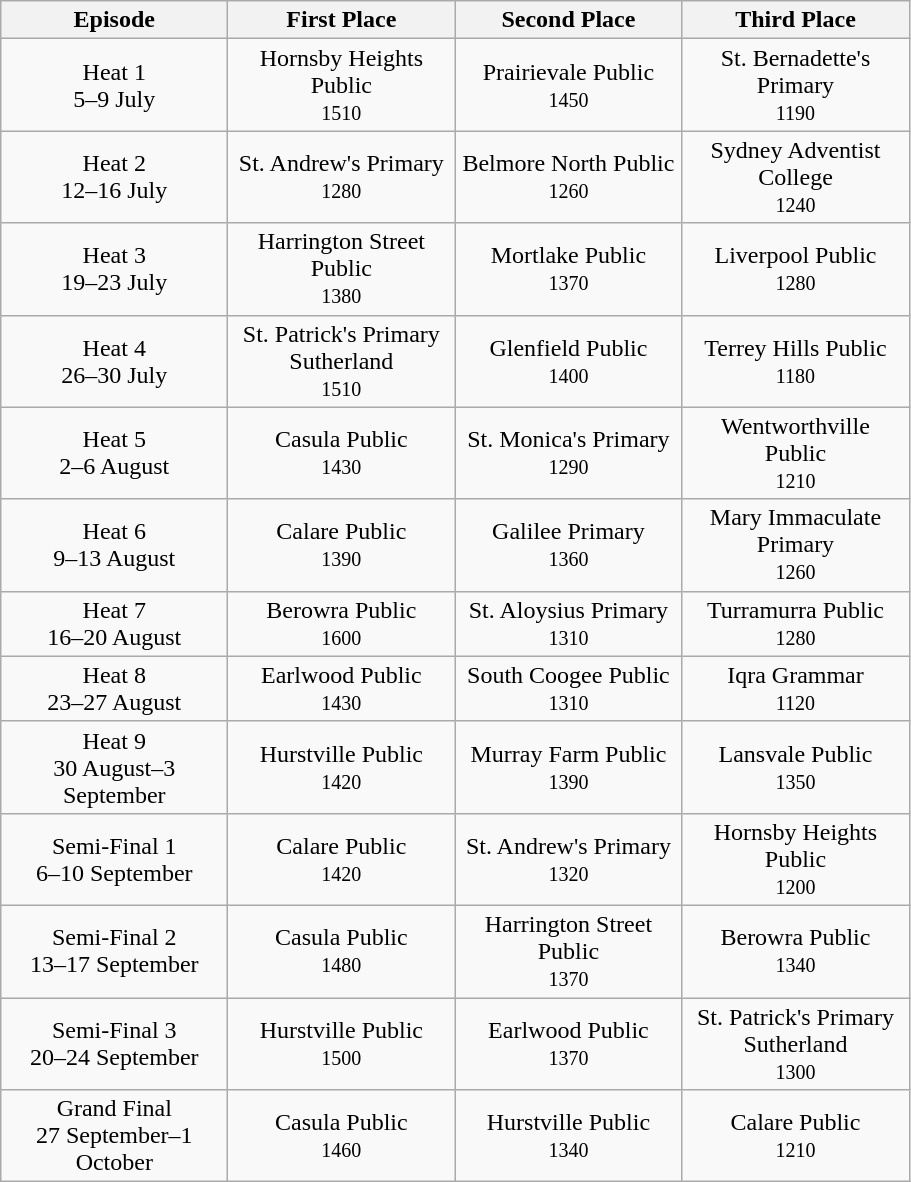<table class="wikitable">
<tr>
<th width=144>Episode</th>
<th width=144>First Place</th>
<th width=144>Second Place</th>
<th width=144>Third Place</th>
</tr>
<tr>
<td align=center>Heat 1<br>5–9 July</td>
<td align=center>Hornsby Heights Public<br><small>1510</small></td>
<td align=center>Prairievale Public<br><small>1450</small></td>
<td align=center>St. Bernadette's Primary<br><small>1190</small></td>
</tr>
<tr>
<td align=center>Heat 2<br>12–16 July</td>
<td align=center>St. Andrew's Primary<br><small>1280</small></td>
<td align=center>Belmore North Public<br><small>1260</small></td>
<td align=center>Sydney Adventist College<br><small>1240</small></td>
</tr>
<tr>
<td align=center>Heat 3<br>19–23 July</td>
<td align=center>Harrington Street Public<br><small>1380</small></td>
<td align=center>Mortlake Public<br><small>1370</small></td>
<td align=center>Liverpool Public<br><small>1280</small></td>
</tr>
<tr>
<td align=center>Heat 4<br>26–30 July</td>
<td align=center>St. Patrick's Primary Sutherland<br><small>1510</small></td>
<td align=center>Glenfield Public<br><small>1400</small></td>
<td align=center>Terrey Hills Public<br><small>1180</small></td>
</tr>
<tr>
<td align=center>Heat 5<br>2–6 August</td>
<td align=center>Casula Public<br><small>1430</small></td>
<td align=center>St. Monica's Primary<br><small>1290</small></td>
<td align=center>Wentworthville Public<br><small>1210</small></td>
</tr>
<tr>
<td align=center>Heat 6<br>9–13 August</td>
<td align=center>Calare Public<br><small>1390</small></td>
<td align=center>Galilee Primary<br><small>1360</small></td>
<td align=center>Mary Immaculate Primary<br><small>1260</small></td>
</tr>
<tr>
<td align=center>Heat 7<br>16–20 August</td>
<td align=center>Berowra Public<br><small>1600</small></td>
<td align=center>St. Aloysius Primary<br><small>1310</small></td>
<td align=center>Turramurra Public<br><small>1280</small></td>
</tr>
<tr>
<td align=center>Heat 8<br>23–27 August</td>
<td align=center>Earlwood Public<br><small>1430</small></td>
<td align=center>South Coogee Public<br><small>1310</small></td>
<td align=center>Iqra Grammar<br><small>1120</small></td>
</tr>
<tr>
<td align=center>Heat 9<br>30 August–3 September</td>
<td align=center>Hurstville Public<br><small>1420</small></td>
<td align=center>Murray Farm Public<br><small>1390</small></td>
<td align=center>Lansvale Public<br><small>1350</small></td>
</tr>
<tr>
<td align=center>Semi-Final 1<br>6–10 September</td>
<td align=center>Calare Public<br><small>1420</small></td>
<td align=center>St. Andrew's Primary<br><small>1320</small></td>
<td align=center>Hornsby Heights Public<br><small>1200</small></td>
</tr>
<tr>
<td align=center>Semi-Final 2<br>13–17 September</td>
<td align=center>Casula Public<br><small>1480</small></td>
<td align=center>Harrington Street Public<br><small>1370</small></td>
<td align=center>Berowra Public<br><small>1340</small></td>
</tr>
<tr>
<td align=center>Semi-Final 3<br>20–24 September</td>
<td align=center>Hurstville Public<br><small>1500</small></td>
<td align=center>Earlwood Public<br><small>1370</small></td>
<td align=center>St. Patrick's Primary Sutherland<br><small>1300</small></td>
</tr>
<tr>
<td align=center>Grand Final<br>27 September–1 October</td>
<td align=center>Casula Public<br><small>1460</small></td>
<td align=center>Hurstville Public<br><small>1340</small></td>
<td align=center>Calare Public<br><small>1210</small></td>
</tr>
</table>
